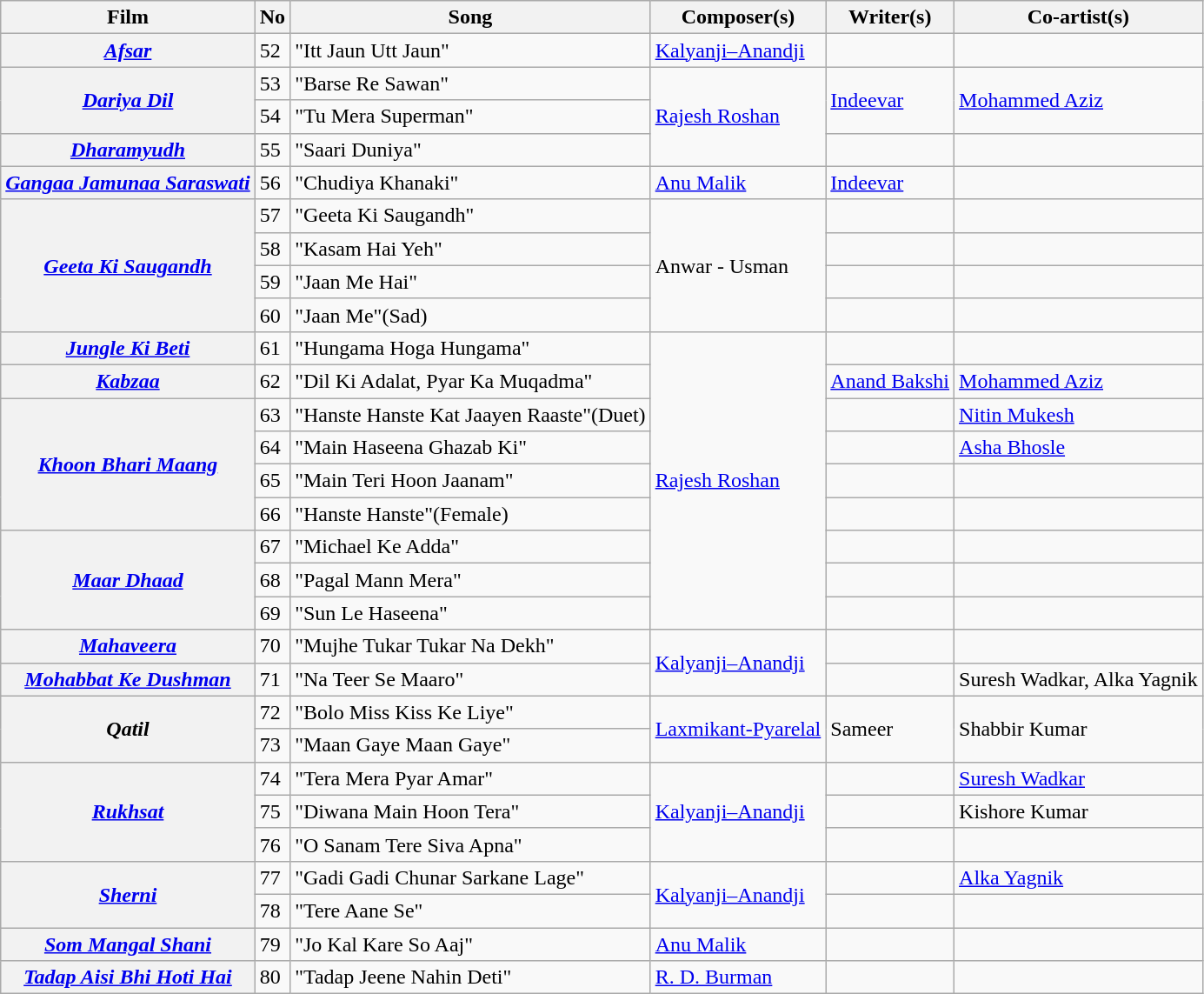<table class="wikitable">
<tr>
<th>Film</th>
<th><strong>No</strong></th>
<th>Song</th>
<th>Composer(s)</th>
<th>Writer(s)</th>
<th>Co-artist(s)</th>
</tr>
<tr>
<th><a href='#'><em>Afsar</em></a></th>
<td>52</td>
<td>"Itt Jaun Utt Jaun"</td>
<td><a href='#'>Kalyanji–Anandji</a></td>
<td></td>
<td></td>
</tr>
<tr>
<th rowspan="2"><em><a href='#'>Dariya Dil</a></em></th>
<td>53</td>
<td>"Barse Re Sawan"</td>
<td rowspan="3"><a href='#'>Rajesh Roshan</a></td>
<td rowspan="2"><a href='#'>Indeevar</a></td>
<td rowspan="2"><a href='#'>Mohammed Aziz</a></td>
</tr>
<tr>
<td>54</td>
<td>"Tu Mera Superman"</td>
</tr>
<tr>
<th><a href='#'><em>Dharamyudh</em></a></th>
<td>55</td>
<td>"Saari Duniya"</td>
<td></td>
<td></td>
</tr>
<tr>
<th><em><a href='#'>Gangaa Jamunaa Saraswati</a></em></th>
<td>56</td>
<td>"Chudiya Khanaki"</td>
<td><a href='#'>Anu Malik</a></td>
<td><a href='#'>Indeevar</a></td>
<td></td>
</tr>
<tr>
<th rowspan="4"><a href='#'><em>Geeta Ki Saugandh</em></a></th>
<td>57</td>
<td>"Geeta Ki Saugandh"</td>
<td rowspan="4">Anwar - Usman</td>
<td></td>
<td></td>
</tr>
<tr>
<td>58</td>
<td>"Kasam Hai Yeh"</td>
<td></td>
<td></td>
</tr>
<tr>
<td>59</td>
<td>"Jaan Me Hai"</td>
<td></td>
<td></td>
</tr>
<tr>
<td>60</td>
<td>"Jaan Me"(Sad)</td>
<td></td>
<td></td>
</tr>
<tr>
<th><em><a href='#'>Jungle Ki Beti</a></em></th>
<td>61</td>
<td>"Hungama Hoga Hungama"</td>
<td rowspan="9"><a href='#'>Rajesh Roshan</a></td>
<td></td>
<td></td>
</tr>
<tr>
<th><em><a href='#'>Kabzaa</a></em></th>
<td>62</td>
<td>"Dil Ki Adalat, Pyar Ka Muqadma"</td>
<td><a href='#'>Anand Bakshi</a></td>
<td><a href='#'>Mohammed Aziz</a></td>
</tr>
<tr>
<th rowspan="4"><em><a href='#'>Khoon Bhari Maang</a></em></th>
<td>63</td>
<td>"Hanste Hanste Kat Jaayen Raaste"(Duet)</td>
<td></td>
<td><a href='#'>Nitin Mukesh</a></td>
</tr>
<tr>
<td>64</td>
<td>"Main Haseena Ghazab Ki"</td>
<td></td>
<td><a href='#'>Asha Bhosle</a></td>
</tr>
<tr>
<td>65</td>
<td>"Main Teri Hoon Jaanam"</td>
<td></td>
<td></td>
</tr>
<tr>
<td>66</td>
<td>"Hanste Hanste"(Female)</td>
<td></td>
<td></td>
</tr>
<tr>
<th rowspan="3"><em><a href='#'>Maar Dhaad</a></em></th>
<td>67</td>
<td>"Michael Ke Adda"</td>
<td></td>
<td></td>
</tr>
<tr>
<td>68</td>
<td>"Pagal Mann Mera"</td>
<td></td>
<td></td>
</tr>
<tr>
<td>69</td>
<td>"Sun Le Haseena"</td>
<td></td>
<td></td>
</tr>
<tr>
<th><a href='#'><em>Mahaveera</em></a></th>
<td>70</td>
<td>"Mujhe Tukar Tukar Na Dekh"</td>
<td rowspan="2"><a href='#'>Kalyanji–Anandji</a></td>
<td></td>
<td></td>
</tr>
<tr>
<th><em><a href='#'>Mohabbat Ke Dushman</a></em></th>
<td>71</td>
<td>"Na Teer Se Maaro"</td>
<td></td>
<td>Suresh Wadkar, Alka Yagnik</td>
</tr>
<tr>
<th rowspan="2"><em>Qatil</em></th>
<td>72</td>
<td>"Bolo Miss Kiss Ke Liye"</td>
<td rowspan="2"><a href='#'>Laxmikant-Pyarelal</a></td>
<td rowspan="2">Sameer</td>
<td rowspan=2>Shabbir Kumar</td>
</tr>
<tr>
<td>73</td>
<td>"Maan Gaye Maan Gaye"</td>
</tr>
<tr>
<th rowspan="3"><em><a href='#'>Rukhsat</a></em></th>
<td>74</td>
<td>"Tera Mera Pyar Amar"</td>
<td rowspan="3"><a href='#'>Kalyanji–Anandji</a></td>
<td></td>
<td><a href='#'>Suresh Wadkar</a></td>
</tr>
<tr>
<td>75</td>
<td>"Diwana Main Hoon Tera"</td>
<td></td>
<td>Kishore Kumar</td>
</tr>
<tr>
<td>76</td>
<td>"O Sanam Tere Siva Apna"</td>
<td></td>
<td></td>
</tr>
<tr>
<th rowspan="2"><em><a href='#'>Sherni</a></em></th>
<td>77</td>
<td>"Gadi Gadi Chunar Sarkane Lage"</td>
<td rowspan="2"><a href='#'>Kalyanji–Anandji</a></td>
<td></td>
<td><a href='#'>Alka Yagnik</a></td>
</tr>
<tr>
<td>78</td>
<td>"Tere Aane Se"</td>
<td></td>
<td></td>
</tr>
<tr>
<th><a href='#'><em>Som Mangal Shani</em></a></th>
<td>79</td>
<td>"Jo Kal Kare So Aaj"</td>
<td><a href='#'>Anu Malik</a></td>
<td></td>
<td></td>
</tr>
<tr>
<th><a href='#'><em>Tadap Aisi Bhi Hoti Hai</em></a></th>
<td>80</td>
<td>"Tadap Jeene Nahin Deti"</td>
<td><a href='#'>R. D. Burman</a></td>
<td></td>
<td></td>
</tr>
</table>
